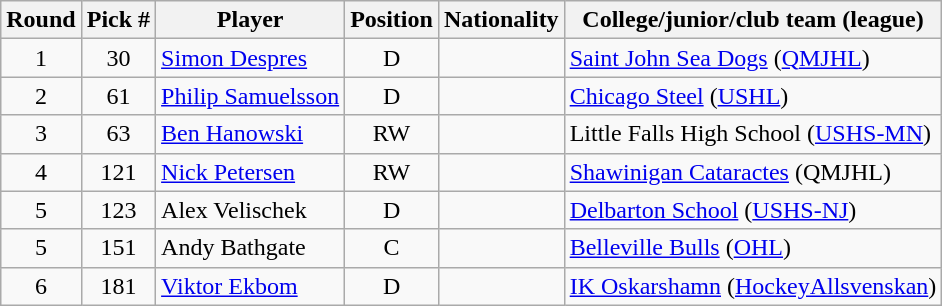<table class="wikitable">
<tr>
<th>Round</th>
<th>Pick #</th>
<th>Player</th>
<th>Position</th>
<th>Nationality</th>
<th>College/junior/club team (league)</th>
</tr>
<tr>
<td style="text-align:center">1</td>
<td style="text-align:center">30</td>
<td><a href='#'>Simon Despres</a></td>
<td style="text-align:center">D</td>
<td></td>
<td><a href='#'>Saint John Sea Dogs</a> (<a href='#'>QMJHL</a>)</td>
</tr>
<tr>
<td style="text-align:center">2</td>
<td style="text-align:center">61</td>
<td><a href='#'>Philip Samuelsson</a></td>
<td style="text-align:center">D</td>
<td></td>
<td><a href='#'>Chicago Steel</a> (<a href='#'>USHL</a>)</td>
</tr>
<tr>
<td style="text-align:center">3</td>
<td style="text-align:center">63</td>
<td><a href='#'>Ben Hanowski</a></td>
<td style="text-align:center">RW</td>
<td></td>
<td>Little Falls High School (<a href='#'>USHS-MN</a>)</td>
</tr>
<tr>
<td style="text-align:center">4</td>
<td style="text-align:center">121</td>
<td><a href='#'>Nick Petersen</a></td>
<td style="text-align:center">RW</td>
<td></td>
<td><a href='#'>Shawinigan Cataractes</a> (QMJHL)</td>
</tr>
<tr>
<td style="text-align:center">5</td>
<td style="text-align:center">123</td>
<td>Alex Velischek</td>
<td style="text-align:center">D</td>
<td></td>
<td><a href='#'>Delbarton School</a> (<a href='#'>USHS-NJ</a>)</td>
</tr>
<tr>
<td style="text-align:center">5</td>
<td style="text-align:center">151</td>
<td>Andy Bathgate</td>
<td style="text-align:center">C</td>
<td></td>
<td><a href='#'>Belleville Bulls</a> (<a href='#'>OHL</a>)</td>
</tr>
<tr>
<td style="text-align:center">6</td>
<td style="text-align:center">181</td>
<td><a href='#'>Viktor Ekbom</a></td>
<td style="text-align:center">D</td>
<td></td>
<td><a href='#'>IK Oskarshamn</a> (<a href='#'>HockeyAllsvenskan</a>)</td>
</tr>
</table>
